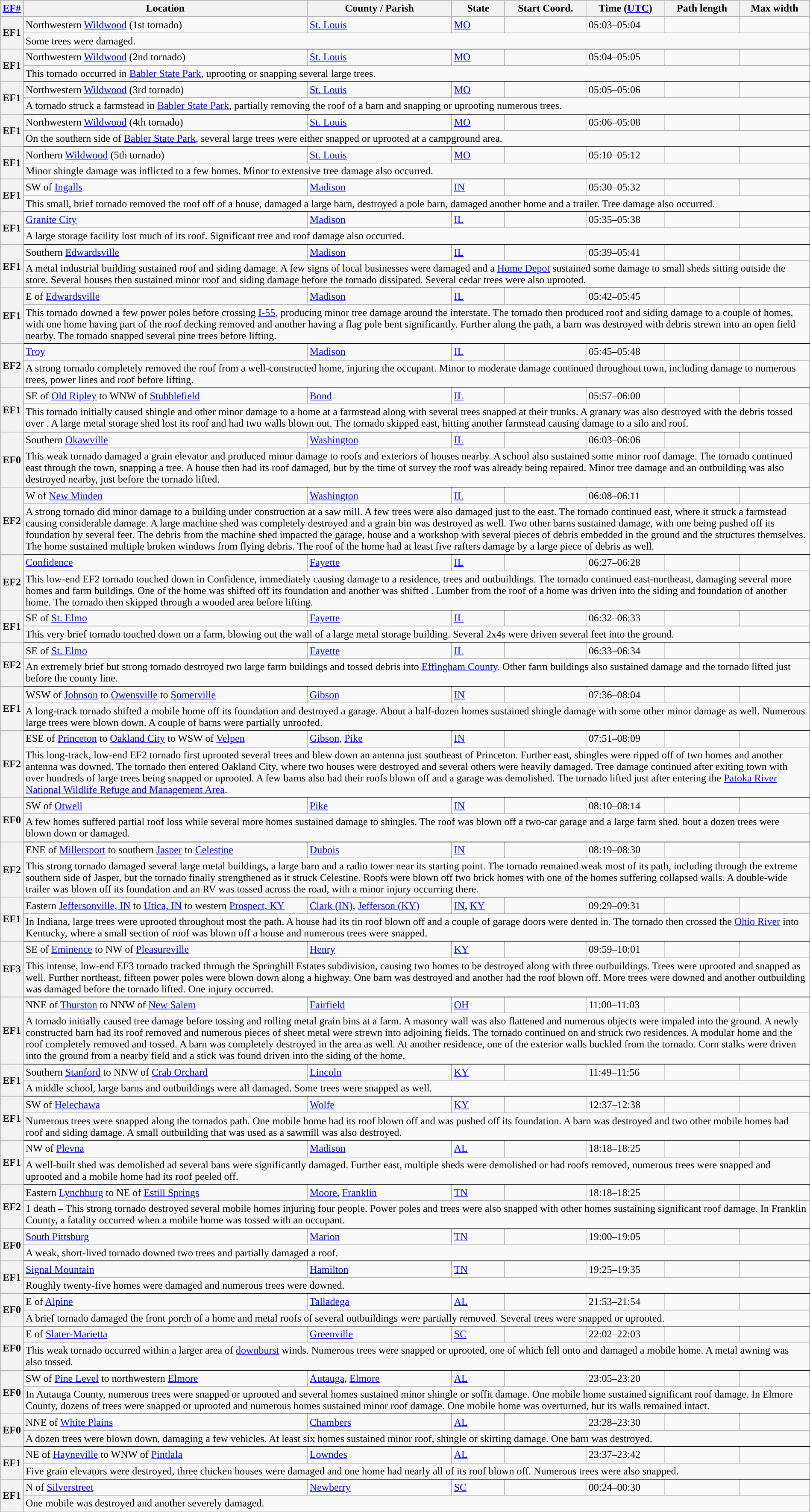<table class="wikitable sortable" style="width:100%;">
<tr>
<th scope="col" width="2%" align="center"><a href='#'>EF#</a></th>
<th scope="col" align="center" class="unsortable">Location</th>
<th scope="col" align="center" class="unsortable">County / Parish</th>
<th scope="col" align="center">State</th>
<th scope="col" align="center">Start Coord.</th>
<th scope="col" align="center">Time (<a href='#'>UTC</a>)</th>
<th scope="col" align="center">Path length</th>
<th scope="col" align="center">Max width</th>
</tr>
<tr>
<th scope="row" rowspan="2" style="background-color:#">EF1</th>
<td>Northwestern <a href='#'>Wildwood</a> (1st tornado)</td>
<td><a href='#'>St. Louis</a></td>
<td><a href='#'>MO</a></td>
<td></td>
<td>05:03–05:04</td>
<td></td>
<td></td>
</tr>
<tr class="expand-child">
<td colspan="8" style=" border-bottom: 1px solid black;">Some trees were damaged.</td>
</tr>
<tr>
<th scope="row" rowspan="2" style="background-color:#">EF1</th>
<td>Northwestern <a href='#'>Wildwood</a> (2nd tornado)</td>
<td><a href='#'>St. Louis</a></td>
<td><a href='#'>MO</a></td>
<td></td>
<td>05:04–05:05</td>
<td></td>
<td></td>
</tr>
<tr class="expand-child">
<td colspan="8" style=" border-bottom: 1px solid black;">This tornado occurred in <a href='#'>Babler State Park</a>, uprooting or snapping several large trees.</td>
</tr>
<tr>
<th scope="row" rowspan="2" style="background-color:#">EF1</th>
<td>Northwestern <a href='#'>Wildwood</a> (3rd tornado)</td>
<td><a href='#'>St. Louis</a></td>
<td><a href='#'>MO</a></td>
<td></td>
<td>05:05–05:06</td>
<td></td>
<td></td>
</tr>
<tr class="expand-child">
<td colspan="8" style=" border-bottom: 1px solid black;">A tornado struck a farmstead in <a href='#'>Babler State Park</a>, partially removing the roof of a barn and snapping or uprooting numerous trees.</td>
</tr>
<tr>
<th scope="row" rowspan="2" style="background-color:#">EF1</th>
<td>Northwestern <a href='#'>Wildwood</a> (4th tornado)</td>
<td><a href='#'>St. Louis</a></td>
<td><a href='#'>MO</a></td>
<td></td>
<td>05:06–05:08</td>
<td></td>
<td></td>
</tr>
<tr class="expand-child">
<td colspan="8" style=" border-bottom: 1px solid black;">On the southern side of <a href='#'>Babler State Park</a>, several large trees were either snapped or uprooted at a campground area.</td>
</tr>
<tr>
<th scope="row" rowspan="2" style="background-color:#">EF1</th>
<td>Northern <a href='#'>Wildwood</a> (5th tornado)</td>
<td><a href='#'>St. Louis</a></td>
<td><a href='#'>MO</a></td>
<td></td>
<td>05:10–05:12</td>
<td></td>
<td></td>
</tr>
<tr class="expand-child">
<td colspan="8" style=" border-bottom: 1px solid black;">Minor shingle damage was inflicted to a few homes. Minor to extensive tree damage also occurred.</td>
</tr>
<tr>
<th scope="row" rowspan="2" style="background-color:#">EF1</th>
<td>SW of <a href='#'>Ingalls</a></td>
<td><a href='#'>Madison</a></td>
<td><a href='#'>IN</a></td>
<td></td>
<td>05:30–05:32</td>
<td></td>
<td></td>
</tr>
<tr class="expand-child">
<td colspan="8" style=" border-bottom: 1px solid black;">This small, brief tornado removed the roof off of a house, damaged a large barn, destroyed a pole barn, damaged another home and a trailer. Tree damage also occurred.</td>
</tr>
<tr>
<th scope="row" rowspan="2" style="background-color:#">EF1</th>
<td><a href='#'>Granite City</a></td>
<td><a href='#'>Madison</a></td>
<td><a href='#'>IL</a></td>
<td></td>
<td>05:35–05:38</td>
<td></td>
<td></td>
</tr>
<tr class="expand-child">
<td colspan="8" style=" border-bottom: 1px solid black;">A large storage facility lost much of its roof. Significant tree and roof damage also occurred.</td>
</tr>
<tr>
<th scope="row" rowspan="2" style="background-color:#">EF1</th>
<td>Southern <a href='#'>Edwardsville</a></td>
<td><a href='#'>Madison</a></td>
<td><a href='#'>IL</a></td>
<td></td>
<td>05:39–05:41</td>
<td></td>
<td></td>
</tr>
<tr class="expand-child">
<td colspan="8" style=" border-bottom: 1px solid black;">A metal industrial building sustained roof and siding damage. A few signs of local businesses were damaged and a <a href='#'>Home Depot</a> sustained some damage to small sheds sitting outside the store. Several houses then sustained minor roof and siding damage before the tornado dissipated. Several cedar trees were also uprooted.</td>
</tr>
<tr>
<th scope="row" rowspan="2" style="background-color:#">EF1</th>
<td>E of <a href='#'>Edwardsville</a></td>
<td><a href='#'>Madison</a></td>
<td><a href='#'>IL</a></td>
<td></td>
<td>05:42–05:45</td>
<td></td>
<td></td>
</tr>
<tr class="expand-child">
<td colspan="8" style=" border-bottom: 1px solid black;">This tornado downed a few power poles before crossing <a href='#'>I-55</a>, producing minor tree damage around the interstate. The tornado then produced roof and siding damage to a couple of homes, with one home having part of the roof decking removed and another having a flag pole bent significantly. Further along the path, a barn was destroyed with debris strewn into an open field nearby. The tornado snapped several pine trees before lifting.</td>
</tr>
<tr>
<th scope="row" rowspan="2" style="background-color:#">EF2</th>
<td><a href='#'>Troy</a></td>
<td><a href='#'>Madison</a></td>
<td><a href='#'>IL</a></td>
<td></td>
<td>05:45–05:48</td>
<td></td>
<td></td>
</tr>
<tr class="expand-child">
<td colspan="8" style=" border-bottom: 1px solid black;">A strong tornado completely removed the roof from a well-constructed home, injuring the occupant. Minor to moderate damage continued throughout town, including damage to numerous trees, power lines and roof before lifting.</td>
</tr>
<tr>
<th scope="row" rowspan="2" style="background-color:#">EF1</th>
<td>SE of <a href='#'>Old Ripley</a> to WNW of <a href='#'>Stubblefield</a></td>
<td><a href='#'>Bond</a></td>
<td><a href='#'>IL</a></td>
<td></td>
<td>05:57–06:00</td>
<td></td>
<td></td>
</tr>
<tr class="expand-child">
<td colspan="8" style=" border-bottom: 1px solid black;">This tornado initially caused shingle and other minor damage to a home at a farmstead along with several trees snapped at their trunks. A granary was also destroyed with the debris tossed over . A large metal storage shed lost its roof and had two walls blown out. The tornado skipped east, hitting another farmstead causing damage to a silo and roof.</td>
</tr>
<tr>
<th scope="row" rowspan="2" style="background-color:#">EF0</th>
<td>Southern <a href='#'>Okawville</a></td>
<td><a href='#'>Washington</a></td>
<td><a href='#'>IL</a></td>
<td></td>
<td>06:03–06:06</td>
<td></td>
<td></td>
</tr>
<tr class="expand-child">
<td colspan="8" style=" border-bottom: 1px solid black;">This weak tornado damaged a grain elevator and produced minor damage to roofs and exteriors of houses nearby. A school also sustained some minor roof damage. The tornado continued east through the town, snapping a tree. A house then had its roof damaged, but by the time of survey the roof was already being repaired. Minor tree damage and an outbuilding was also destroyed nearby, just before the tornado lifted.</td>
</tr>
<tr>
<th scope="row" rowspan="2" style="background-color:#">EF2</th>
<td>W of <a href='#'>New Minden</a></td>
<td><a href='#'>Washington</a></td>
<td><a href='#'>IL</a></td>
<td></td>
<td>06:08–06:11</td>
<td></td>
<td></td>
</tr>
<tr class="expand-child">
<td colspan="8" style=" border-bottom: 1px solid black;">A strong tornado did minor damage to a building under construction at a saw mill. A few trees were also damaged just to the east. The tornado continued east, where it struck a farmstead causing considerable damage. A large machine shed was completely destroyed and a grain bin was destroyed as well. Two other barns sustained damage, with one being pushed off its foundation by several feet. The debris from the machine shed impacted the garage, house and a workshop with several pieces of debris embedded in the ground and the structures themselves. The home sustained multiple broken windows from flying debris. The roof of the home had at least five rafters damage by a large piece of debris as well.</td>
</tr>
<tr>
<th scope="row" rowspan="2" style="background-color:#">EF2</th>
<td><a href='#'>Confidence</a></td>
<td><a href='#'>Fayette</a></td>
<td><a href='#'>IL</a></td>
<td></td>
<td>06:27–06:28</td>
<td></td>
<td></td>
</tr>
<tr class="expand-child">
<td colspan="8" style=" border-bottom: 1px solid black;">This low-end EF2 tornado touched down in Confidence, immediately causing damage to a residence, trees and outbuildings. The tornado continued east-northeast, damaging several more homes and farm buildings. One of the home was shifted  off its foundation and another was shifted . Lumber from the roof of a home was driven into the siding and foundation of another home. The tornado then skipped through a wooded area before lifting.</td>
</tr>
<tr>
<th scope="row" rowspan="2" style="background-color:#">EF1</th>
<td>SE of <a href='#'>St. Elmo</a></td>
<td><a href='#'>Fayette</a></td>
<td><a href='#'>IL</a></td>
<td></td>
<td>06:32–06:33</td>
<td></td>
<td></td>
</tr>
<tr class="expand-child">
<td colspan="8" style=" border-bottom: 1px solid black;">This very brief tornado touched down on a farm, blowing out the wall of a large metal storage building. Several 2x4s were driven several feet into the ground.</td>
</tr>
<tr>
<th scope="row" rowspan="2" style="background-color:#">EF2</th>
<td>SE of <a href='#'>St. Elmo</a></td>
<td><a href='#'>Fayette</a></td>
<td><a href='#'>IL</a></td>
<td></td>
<td>06:33–06:34</td>
<td></td>
<td></td>
</tr>
<tr class="expand-child">
<td colspan="8" style=" border-bottom: 1px solid black;">An extremely brief but strong tornado destroyed two large farm buildings and tossed debris into <a href='#'>Effingham County</a>. Other farm buildings also sustained damage and the tornado lifted just before the county line.</td>
</tr>
<tr>
<th scope="row" rowspan="2" style="background-color:#">EF1</th>
<td>WSW of <a href='#'>Johnson</a> to <a href='#'>Owensville</a> to <a href='#'>Somerville</a></td>
<td><a href='#'>Gibson</a></td>
<td><a href='#'>IN</a></td>
<td></td>
<td>07:36–08:04</td>
<td></td>
<td></td>
</tr>
<tr class="expand-child">
<td colspan="8" style=" border-bottom: 1px solid black;">A long-track tornado shifted a mobile home off its foundation and destroyed a garage. About a half-dozen homes sustained shingle damage with some other minor damage as well. Numerous large trees were blown down. A couple of barns were partially unroofed.</td>
</tr>
<tr>
<th scope="row" rowspan="2" style="background-color:#">EF2</th>
<td>ESE of <a href='#'>Princeton</a> to <a href='#'>Oakland City</a> to WSW of <a href='#'>Velpen</a></td>
<td><a href='#'>Gibson</a>, <a href='#'>Pike</a></td>
<td><a href='#'>IN</a></td>
<td></td>
<td>07:51–08:09</td>
<td></td>
<td></td>
</tr>
<tr class="expand-child">
<td colspan="8" style=" border-bottom: 1px solid black;">This long-track, low-end EF2 tornado first uprooted several trees and blew down an antenna just southeast of Princeton. Further east, shingles were ripped off of two homes and another antenna was downed. The tornado then entered Oakland City, where two houses were destroyed and several others were heavily damaged. Tree damage continued after exiting town with over hundreds of large trees being snapped or uprooted. A few barns also had their roofs blown off and a garage was demolished. The tornado lifted just after entering the <a href='#'>Patoka River National Wildlife Refuge and Management Area</a>.</td>
</tr>
<tr>
<th scope="row" rowspan="2" style="background-color:#">EF0</th>
<td>SW of <a href='#'>Otwell</a></td>
<td><a href='#'>Pike</a></td>
<td><a href='#'>IN</a></td>
<td></td>
<td>08:10–08:14</td>
<td></td>
<td></td>
</tr>
<tr class="expand-child">
<td colspan="8" style=" border-bottom: 1px solid black;">A few homes suffered partial roof loss while several more homes sustained damage to shingles. The roof was blown off a two-car garage and a large farm shed. bout a dozen trees were blown down or damaged.</td>
</tr>
<tr>
<th scope="row" rowspan="2" style="background-color:#">EF2</th>
<td>ENE of <a href='#'>Millersport</a> to southern <a href='#'>Jasper</a> to <a href='#'>Celestine</a></td>
<td><a href='#'>Dubois</a></td>
<td><a href='#'>IN</a></td>
<td></td>
<td>08:19–08:30</td>
<td></td>
<td></td>
</tr>
<tr class="expand-child">
<td colspan="8" style=" border-bottom: 1px solid black;">This strong tornado damaged several large metal buildings, a large barn and a radio tower near its starting point. The tornado remained weak most of its path, including through the extreme southern side of Jasper, but the tornado finally strengthened as it struck Celestine. Roofs were blown off two brick homes with one of the homes suffering collapsed walls. A double-wide trailer was blown off its foundation and an RV was tossed across the road, with a minor injury occurring there.</td>
</tr>
<tr>
<th scope="row" rowspan="2" style="background-color:#">EF1</th>
<td>Eastern <a href='#'>Jeffersonville, IN</a> to <a href='#'>Utica, IN</a> to western <a href='#'>Prospect, KY</a></td>
<td><a href='#'>Clark (IN)</a>, <a href='#'>Jefferson (KY)</a></td>
<td><a href='#'>IN</a>, <a href='#'>KY</a></td>
<td></td>
<td>09:29–09:31</td>
<td></td>
<td></td>
</tr>
<tr class="expand-child">
<td colspan="8" style=" border-bottom: 1px solid black;">In Indiana, large trees were uprooted throughout most the path. A house had its tin roof blown off and a couple of garage doors were dented in. The tornado then crossed the <a href='#'>Ohio River</a> into Kentucky, where a small section of roof was blown off a house and numerous trees were snapped.</td>
</tr>
<tr>
<th scope="row" rowspan="2" style="background-color:#">EF3</th>
<td>SE of <a href='#'>Eminence</a> to NW of <a href='#'>Pleasureville</a></td>
<td><a href='#'>Henry</a></td>
<td><a href='#'>KY</a></td>
<td></td>
<td>09:59–10:01</td>
<td></td>
<td></td>
</tr>
<tr class="expand-child">
<td colspan="8" style=" border-bottom: 1px solid black;">This intense, low-end EF3 tornado tracked through the Springhill Estates subdivision, causing two homes to be destroyed along with three outbuildings. Trees were uprooted and snapped as well. Further northeast, fifteen power poles were blown down along a highway. One barn was destroyed and another had the roof blown off. More trees were downed and another outbuilding was damaged before the tornado lifted. One injury occurred.</td>
</tr>
<tr>
<th scope="row" rowspan="2" style="background-color:#">EF1</th>
<td>NNE of <a href='#'>Thurston</a> to NNW of <a href='#'>New Salem</a></td>
<td><a href='#'>Fairfield</a></td>
<td><a href='#'>OH</a></td>
<td></td>
<td>11:00–11:03</td>
<td></td>
<td></td>
</tr>
<tr class="expand-child">
<td colspan="8" style=" border-bottom: 1px solid black;">A tornado initially caused tree damage before tossing and rolling metal grain bins at a farm. A masonry wall was also flattened and numerous objects were impaled into the ground. A newly constructed barn had its roof removed and numerous pieces of sheet metal were strewn into adjoining fields. The tornado continued on and struck two residences. A modular home and the roof completely removed and tossed. A barn was completely destroyed in the area as well. At another residence, one of the exterior walls buckled from the tornado. Corn stalks were driven into the ground from a nearby field and a stick was found driven into the siding of the home.</td>
</tr>
<tr>
<th scope="row" rowspan="2" style="background-color:#">EF1</th>
<td>Southern <a href='#'>Stanford</a> to NNW of <a href='#'>Crab Orchard</a></td>
<td><a href='#'>Lincoln</a></td>
<td><a href='#'>KY</a></td>
<td></td>
<td>11:49–11:56</td>
<td></td>
<td></td>
</tr>
<tr class="expand-child">
<td colspan="8" style=" border-bottom: 1px solid black;">A middle school, large barns and outbuildings were all damaged. Some trees were snapped as well.</td>
</tr>
<tr>
<th scope="row" rowspan="2" style="background-color:#">EF1</th>
<td>SW of <a href='#'>Helechawa</a></td>
<td><a href='#'>Wolfe</a></td>
<td><a href='#'>KY</a></td>
<td></td>
<td>12:37–12:38</td>
<td></td>
<td></td>
</tr>
<tr class="expand-child">
<td colspan="8" style=" border-bottom: 1px solid black;">Numerous trees were snapped along the tornados path. One mobile home had its roof blown off and was pushed  off its foundation. A barn was destroyed and two other mobile homes had roof and siding damage. A small outbuilding that was used as a sawmill was also destroyed.</td>
</tr>
<tr>
<th scope="row" rowspan="2" style="background-color:#">EF1</th>
<td>NW of <a href='#'>Plevna</a></td>
<td><a href='#'>Madison</a></td>
<td><a href='#'>AL</a></td>
<td></td>
<td>18:18–18:25</td>
<td></td>
<td></td>
</tr>
<tr class="expand-child">
<td colspan="8" style=" border-bottom: 1px solid black;">A well-built shed was demolished ad several bans were significantly damaged. Further east, multiple sheds were demolished or had roofs removed, numerous trees were snapped and uprooted and a mobile home had its roof peeled off.</td>
</tr>
<tr>
<th scope="row" rowspan="2" style="background-color:#">EF2</th>
<td>Eastern <a href='#'>Lynchburg</a> to NE of <a href='#'>Estill Springs</a></td>
<td><a href='#'>Moore</a>, <a href='#'>Franklin</a></td>
<td><a href='#'>TN</a></td>
<td></td>
<td>18:18–18:25</td>
<td></td>
<td></td>
</tr>
<tr class="expand-child">
<td colspan="8" style=" border-bottom: 1px solid black;">1 death – This strong tornado destroyed several mobile homes injuring four people. Power poles and trees were also snapped with other homes sustaining significant roof damage. In Franklin County, a fatality occurred when a mobile home was tossed  with an occupant.</td>
</tr>
<tr>
<th scope="row" rowspan="2" style="background-color:#">EF0</th>
<td><a href='#'>South Pittsburg</a></td>
<td><a href='#'>Marion</a></td>
<td><a href='#'>TN</a></td>
<td></td>
<td>19:00–19:05</td>
<td></td>
<td></td>
</tr>
<tr class="expand-child">
<td colspan="8" style=" border-bottom: 1px solid black;">A weak, short-lived tornado downed two trees and partially damaged a roof.</td>
</tr>
<tr>
<th scope="row" rowspan="2" style="background-color:#">EF1</th>
<td><a href='#'>Signal Mountain</a></td>
<td><a href='#'>Hamilton</a></td>
<td><a href='#'>TN</a></td>
<td></td>
<td>19:25–19:35</td>
<td></td>
<td></td>
</tr>
<tr class="expand-child">
<td colspan="8" style=" border-bottom: 1px solid black;">Roughly twenty-five homes were damaged and numerous trees were downed.</td>
</tr>
<tr>
<th scope="row" rowspan="2" style="background-color:#">EF0</th>
<td>E of <a href='#'>Alpine</a></td>
<td><a href='#'>Talladega</a></td>
<td><a href='#'>AL</a></td>
<td></td>
<td>21:53–21:54</td>
<td></td>
<td></td>
</tr>
<tr class="expand-child">
<td colspan="8" style=" border-bottom: 1px solid black;">A brief tornado damaged the front porch of a home and metal roofs of several outbuildings were partially removed. Several trees were snapped or uprooted.</td>
</tr>
<tr>
<th scope="row" rowspan="2" style="background-color:#">EF0</th>
<td>E of <a href='#'>Slater-Marietta</a></td>
<td><a href='#'>Greenville</a></td>
<td><a href='#'>SC</a></td>
<td></td>
<td>22:02–22:03</td>
<td></td>
<td></td>
</tr>
<tr class="expand-child">
<td colspan="8" style=" border-bottom: 1px solid black;">This weak tornado occurred within a larger area of <a href='#'>downburst</a> winds. Numerous trees were snapped or uprooted, one of which fell onto and damaged a mobile home. A metal awning was also tossed.</td>
</tr>
<tr>
<th scope="row" rowspan="2" style="background-color:#">EF0</th>
<td>SW of <a href='#'>Pine Level</a> to northwestern <a href='#'>Elmore</a></td>
<td><a href='#'>Autauga</a>, <a href='#'>Elmore</a></td>
<td><a href='#'>AL</a></td>
<td></td>
<td>23:05–23:20</td>
<td></td>
<td></td>
</tr>
<tr class="expand-child">
<td colspan="8" style=" border-bottom: 1px solid black;">In Autauga County, numerous trees were snapped or uprooted and several homes sustained minor shingle or soffit damage. One mobile home sustained significant roof damage. In Elmore County, dozens of trees were snapped or uprooted and numerous homes sustained minor roof damage. One mobile home was overturned, but its walls remained intact.</td>
</tr>
<tr>
<th scope="row" rowspan="2" style="background-color:#">EF0</th>
<td>NNE of <a href='#'>White Plains</a></td>
<td><a href='#'>Chambers</a></td>
<td><a href='#'>AL</a></td>
<td></td>
<td>23:28–23:30</td>
<td></td>
<td></td>
</tr>
<tr class="expand-child">
<td colspan="8" style=" border-bottom: 1px solid black;">A dozen trees were blown down, damaging a few vehicles. At least six homes sustained minor roof, shingle or skirting damage. One barn was destroyed.</td>
</tr>
<tr>
<th scope="row" rowspan="2" style="background-color:#">EF1</th>
<td>NE of <a href='#'>Hayneville</a> to WNW of <a href='#'>Pintlala</a></td>
<td><a href='#'>Lowndes</a></td>
<td><a href='#'>AL</a></td>
<td></td>
<td>23:37–23:42</td>
<td></td>
<td></td>
</tr>
<tr class="expand-child">
<td colspan="8" style=" border-bottom: 1px solid black;">Five grain elevators were destroyed, three chicken houses were damaged and one home had nearly all of its roof blown off. Numerous trees were also snapped.</td>
</tr>
<tr>
<th scope="row" rowspan="2" style="background-color:#">EF1</th>
<td>N of <a href='#'>Silverstreet</a></td>
<td><a href='#'>Newberry</a></td>
<td><a href='#'>SC</a></td>
<td></td>
<td>00:24–00:30</td>
<td></td>
<td></td>
</tr>
<tr class="expand-child">
<td colspan="8" style=" border-bottom: 1px solid black;">One mobile was destroyed and another severely damaged.</td>
</tr>
<tr>
</tr>
</table>
